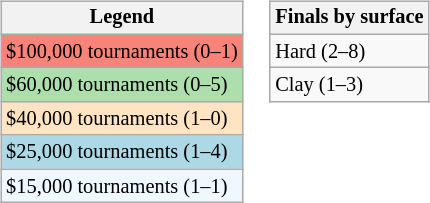<table>
<tr valign=top>
<td><br><table class=wikitable style="font-size:85%">
<tr>
<th>Legend</th>
</tr>
<tr style="background:#f88379;">
<td>$100,000 tournaments (0–1)</td>
</tr>
<tr style="background:#addfad;">
<td>$60,000 tournaments (0–5)</td>
</tr>
<tr style="background:#ffe4c4;">
<td>$40,000 tournaments (1–0)</td>
</tr>
<tr style="background:lightblue;">
<td>$25,000 tournaments (1–4)</td>
</tr>
<tr style="background:#f0f8ff;">
<td>$15,000 tournaments (1–1)</td>
</tr>
</table>
</td>
<td><br><table class=wikitable style="font-size:85%">
<tr>
<th>Finals by surface</th>
</tr>
<tr>
<td>Hard (2–8)</td>
</tr>
<tr>
<td>Clay (1–3)</td>
</tr>
</table>
</td>
</tr>
</table>
